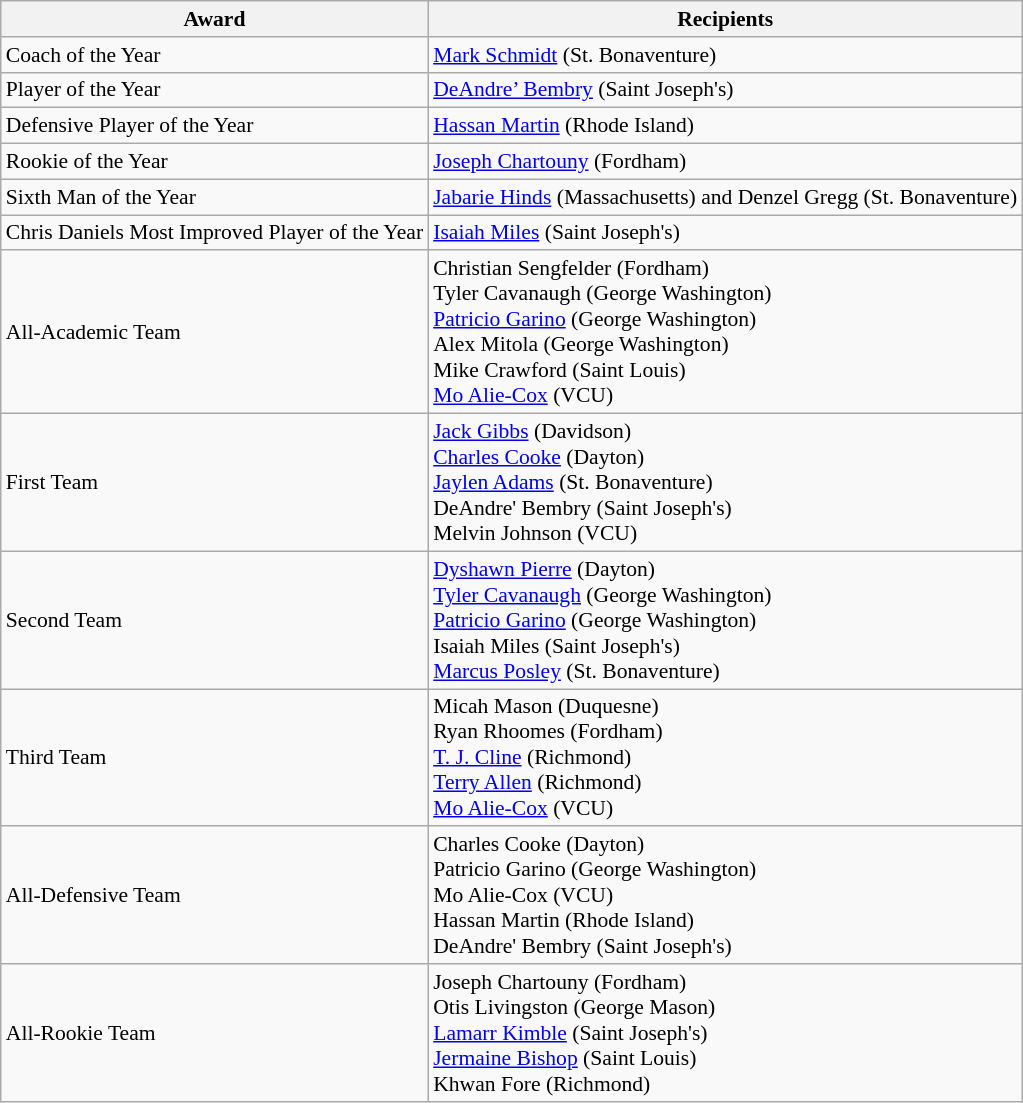<table class="wikitable" style="white-space:nowrap; font-size:90%;">
<tr>
<th>Award</th>
<th>Recipients</th>
</tr>
<tr>
<td>Coach of the Year</td>
<td><a href='#'>Mark Schmidt</a> (St. Bonaventure)</td>
</tr>
<tr>
<td>Player of the Year</td>
<td><a href='#'>DeAndre’ Bembry</a> (Saint Joseph's)</td>
</tr>
<tr>
<td>Defensive Player of the Year</td>
<td><a href='#'>Hassan Martin</a> (Rhode Island)</td>
</tr>
<tr>
<td>Rookie of the Year</td>
<td><a href='#'>Joseph Chartouny</a> (Fordham)</td>
</tr>
<tr>
<td>Sixth Man of the Year</td>
<td><a href='#'>Jabarie Hinds</a> (Massachusetts) and Denzel Gregg (St. Bonaventure)</td>
</tr>
<tr>
<td>Chris Daniels Most Improved Player of the Year</td>
<td><a href='#'>Isaiah Miles</a> (Saint Joseph's)</td>
</tr>
<tr>
<td>All-Academic Team</td>
<td>Christian Sengfelder (Fordham)<br>Tyler Cavanaugh (George Washington)<br><a href='#'>Patricio Garino</a> (George Washington)<br>Alex Mitola (George Washington)<br>Mike Crawford (Saint Louis)<br><a href='#'>Mo Alie-Cox</a> (VCU)</td>
</tr>
<tr>
<td>First Team</td>
<td><a href='#'>Jack Gibbs</a> (Davidson)<br><a href='#'>Charles Cooke</a> (Dayton)<br><a href='#'>Jaylen Adams</a> (St. Bonaventure)<br>DeAndre' Bembry (Saint Joseph's)<br>Melvin Johnson (VCU)</td>
</tr>
<tr>
<td>Second Team</td>
<td><a href='#'>Dyshawn Pierre</a> (Dayton)<br><a href='#'>Tyler Cavanaugh</a> (George Washington)<br><a href='#'>Patricio Garino</a> (George Washington)<br>Isaiah Miles (Saint Joseph's)<br><a href='#'>Marcus Posley</a> (St. Bonaventure)</td>
</tr>
<tr>
<td>Third Team</td>
<td>Micah Mason (Duquesne)<br>Ryan Rhoomes (Fordham)<br><a href='#'>T. J. Cline</a> (Richmond)<br><a href='#'>Terry Allen</a> (Richmond)<br><a href='#'>Mo Alie-Cox</a> (VCU)</td>
</tr>
<tr>
<td>All-Defensive Team</td>
<td>Charles Cooke (Dayton)<br>Patricio Garino (George Washington)<br>Mo Alie-Cox (VCU)<br>Hassan Martin (Rhode Island)<br>DeAndre' Bembry (Saint Joseph's)</td>
</tr>
<tr>
<td>All-Rookie Team</td>
<td>Joseph Chartouny (Fordham)<br>Otis Livingston (George Mason)<br><a href='#'>Lamarr Kimble</a> (Saint Joseph's)<br><a href='#'>Jermaine Bishop</a> (Saint Louis)<br>Khwan Fore (Richmond)</td>
</tr>
</table>
